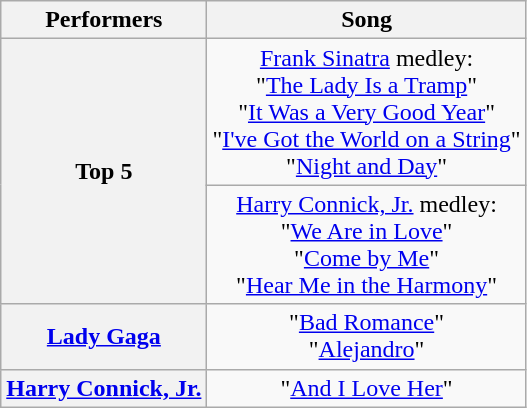<table class="wikitable unsortable" style="text-align:center;">
<tr>
<th scope="col">Performers</th>
<th scope="col">Song</th>
</tr>
<tr>
<th scope="row" rowspan=2>Top 5</th>
<td><a href='#'>Frank Sinatra</a> medley:<br>"<a href='#'>The Lady Is a Tramp</a>"<br>"<a href='#'>It Was a Very Good Year</a>"<br>"<a href='#'>I've Got the World on a String</a>"<br>"<a href='#'>Night and Day</a>"</td>
</tr>
<tr>
<td><a href='#'>Harry Connick, Jr.</a> medley:<br>"<a href='#'>We Are in Love</a>"<br>"<a href='#'>Come by Me</a>"<br>"<a href='#'>Hear Me in the Harmony</a>"</td>
</tr>
<tr>
<th scope="row"><a href='#'>Lady Gaga</a></th>
<td>"<a href='#'>Bad Romance</a>"<br>"<a href='#'>Alejandro</a>"</td>
</tr>
<tr>
<th scope="row"><a href='#'>Harry Connick, Jr.</a></th>
<td>"<a href='#'>And I Love Her</a>"</td>
</tr>
</table>
